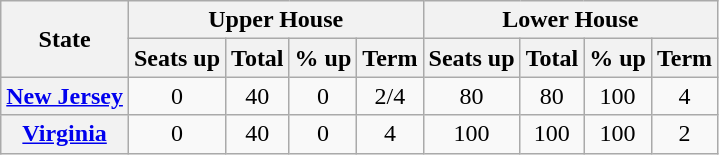<table class="wikitable sortable plainrowheaders" style="text-align: center;">
<tr>
<th rowspan=2>State</th>
<th colspan=4>Upper House</th>
<th colspan=4>Lower House</th>
</tr>
<tr>
<th>Seats up</th>
<th>Total</th>
<th>% up</th>
<th>Term</th>
<th>Seats up</th>
<th>Total</th>
<th>% up</th>
<th>Term</th>
</tr>
<tr>
<th scope="row"><a href='#'>New Jersey</a></th>
<td>0</td>
<td>40</td>
<td>0</td>
<td>2/4</td>
<td>80</td>
<td>80</td>
<td>100</td>
<td>4</td>
</tr>
<tr>
<th scope="row"><a href='#'>Virginia</a></th>
<td>0</td>
<td>40</td>
<td>0</td>
<td>4</td>
<td>100</td>
<td>100</td>
<td>100</td>
<td>2</td>
</tr>
</table>
